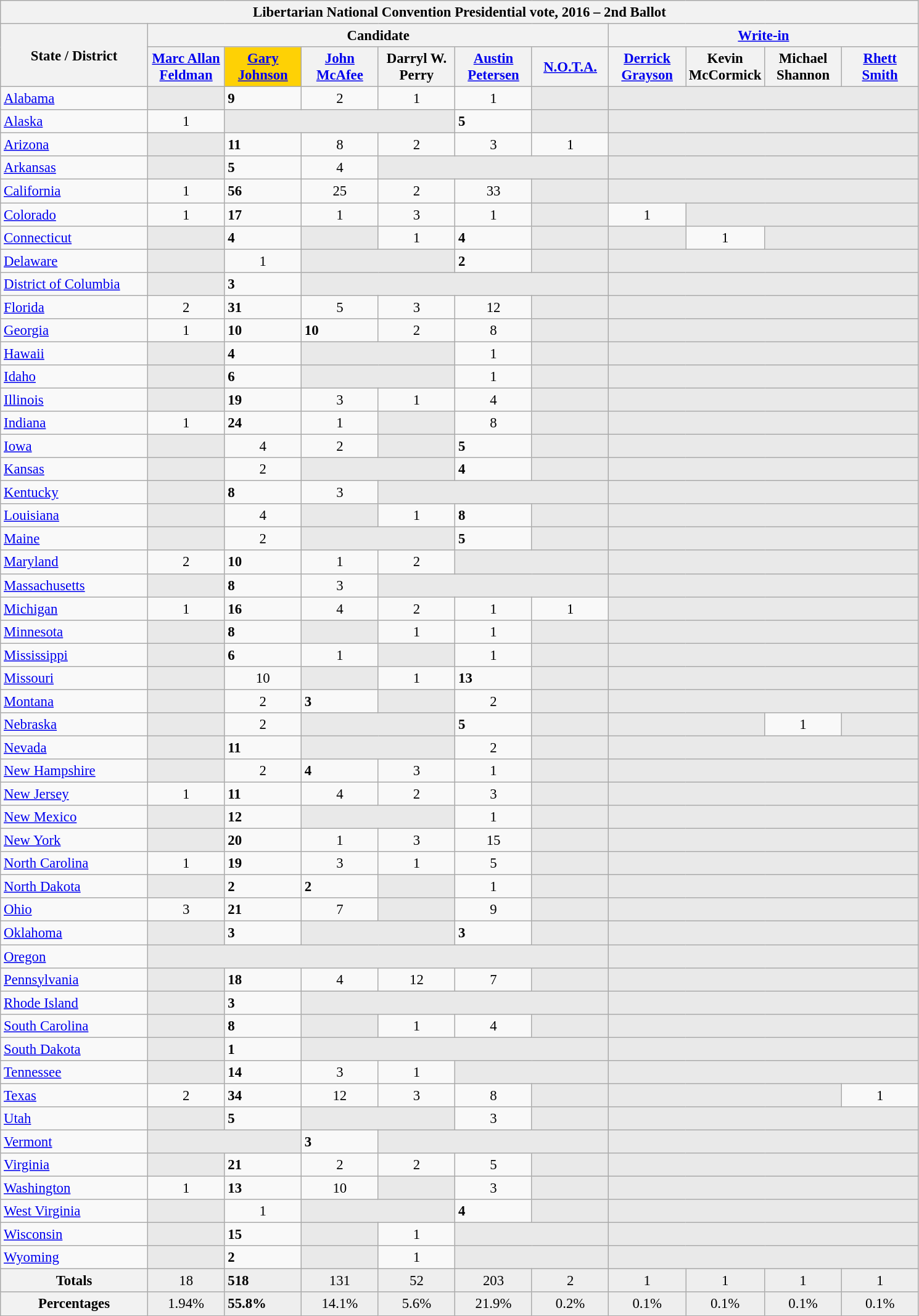<table class="wikitable" style="font-size:95%;">
<tr>
<th colspan=11>Libertarian National Convention Presidential vote, 2016 – 2nd Ballot</th>
</tr>
<tr>
<th style="width: 10em" rowspan=2>State / District</th>
<th colspan=6>Candidate</th>
<th colspan=4><a href='#'>Write-in</a></th>
</tr>
<tr>
<th style="width: 5em"><a href='#'>Marc Allan Feldman</a></th>
<th style="width: 5em; background:#FED105"><a href='#'>Gary Johnson</a></th>
<th style="width: 5em"><a href='#'>John McAfee</a></th>
<th style="width: 5em">Darryl W. Perry</th>
<th style="width: 5em"><a href='#'>Austin Petersen</a></th>
<th style="width: 5em"><a href='#'>N.O.T.A.</a></th>
<th style="width: 5em"><a href='#'>Derrick Grayson</a></th>
<th style="width: 5em">Kevin McCormick</th>
<th style="width: 5em">Michael Shannon</th>
<th style="width: 5em"><a href='#'>Rhett Smith</a></th>
</tr>
<tr>
<td><a href='#'>Alabama</a></td>
<td style="background:#e9e9e9"></td>
<td><strong>9</strong></td>
<td align=center>2</td>
<td align=center>1</td>
<td align=center>1</td>
<td style="background:#e9e9e9"></td>
<td colspan=4 style="background:#e9e9e9"></td>
</tr>
<tr>
<td><a href='#'>Alaska</a></td>
<td align=center>1</td>
<td colspan=3 style="background:#e9e9e9"></td>
<td><strong>5</strong></td>
<td style="background:#e9e9e9"></td>
<td colspan=4 style="background:#e9e9e9"></td>
</tr>
<tr>
<td><a href='#'>Arizona</a></td>
<td style="background:#e9e9e9"></td>
<td><strong>11</strong></td>
<td align=center>8</td>
<td align=center>2</td>
<td align=center>3</td>
<td align=center>1</td>
<td colspan=4 style="background:#e9e9e9"></td>
</tr>
<tr>
<td><a href='#'>Arkansas</a></td>
<td style="background:#e9e9e9"></td>
<td><strong>5</strong></td>
<td align=center>4</td>
<td colspan=3 style="background:#e9e9e9"></td>
<td colspan=4 style="background:#e9e9e9"></td>
</tr>
<tr>
<td><a href='#'>California</a></td>
<td align=center>1</td>
<td><strong>56</strong></td>
<td align=center>25</td>
<td align=center>2</td>
<td align=center>33</td>
<td style="background:#e9e9e9"></td>
<td colspan=4 style="background:#e9e9e9"></td>
</tr>
<tr>
<td><a href='#'>Colorado</a></td>
<td align=center>1</td>
<td><strong>17</strong></td>
<td align=center>1</td>
<td align=center>3</td>
<td align=center>1</td>
<td style="background:#e9e9e9"></td>
<td align=center>1</td>
<td colspan=3 style="background:#e9e9e9"></td>
</tr>
<tr>
<td><a href='#'>Connecticut</a></td>
<td style="background:#e9e9e9"></td>
<td><strong>4</strong></td>
<td style="background:#e9e9e9"></td>
<td align=center>1</td>
<td><strong>4</strong></td>
<td style="background:#e9e9e9"></td>
<td style="background:#e9e9e9"></td>
<td align=center>1</td>
<td colspan=2 style="background:#e9e9e9"></td>
</tr>
<tr>
<td><a href='#'>Delaware</a></td>
<td style="background:#e9e9e9"></td>
<td align=center>1</td>
<td colspan=2 style="background:#e9e9e9"></td>
<td><strong>2</strong></td>
<td style="background:#e9e9e9"></td>
<td colspan=4 style="background:#e9e9e9"></td>
</tr>
<tr>
<td><a href='#'>District of Columbia</a></td>
<td style="background:#e9e9e9"></td>
<td><strong>3</strong></td>
<td colspan=4 style="background:#e9e9e9"></td>
<td colspan=4 style="background:#e9e9e9"></td>
</tr>
<tr>
<td><a href='#'>Florida</a></td>
<td align=center>2</td>
<td><strong>31</strong></td>
<td align=center>5</td>
<td align=center>3</td>
<td align=center>12</td>
<td style="background:#e9e9e9"></td>
<td colspan=4 style="background:#e9e9e9"></td>
</tr>
<tr>
<td><a href='#'>Georgia</a></td>
<td align=center>1</td>
<td><strong>10</strong></td>
<td><strong>10</strong></td>
<td align=center>2</td>
<td align=center>8</td>
<td style="background:#e9e9e9"></td>
<td colspan=4 style="background:#e9e9e9"></td>
</tr>
<tr>
<td><a href='#'>Hawaii</a></td>
<td style="background:#e9e9e9"></td>
<td><strong>4</strong></td>
<td colspan=2 style="background:#e9e9e9"></td>
<td align=center>1</td>
<td style="background:#e9e9e9"></td>
<td colspan=4 style="background:#e9e9e9"></td>
</tr>
<tr>
<td><a href='#'>Idaho</a></td>
<td style="background:#e9e9e9"></td>
<td><strong>6</strong></td>
<td colspan=2 style="background:#e9e9e9"></td>
<td align=center>1</td>
<td style="background:#e9e9e9"></td>
<td colspan=4 style="background:#e9e9e9"></td>
</tr>
<tr>
<td><a href='#'>Illinois</a></td>
<td style="background:#e9e9e9"></td>
<td><strong>19</strong></td>
<td align=center>3</td>
<td align=center>1</td>
<td align=center>4</td>
<td style="background:#e9e9e9"></td>
<td colspan=4 style="background:#e9e9e9"></td>
</tr>
<tr>
<td><a href='#'>Indiana</a></td>
<td align=center>1</td>
<td><strong>24</strong></td>
<td align=center>1</td>
<td style="background:#e9e9e9"></td>
<td align=center>8</td>
<td style="background:#e9e9e9"></td>
<td colspan=4 style="background:#e9e9e9"></td>
</tr>
<tr>
<td><a href='#'>Iowa</a></td>
<td style="background:#e9e9e9"></td>
<td align=center>4</td>
<td align=center>2</td>
<td style="background:#e9e9e9"></td>
<td><strong>5</strong></td>
<td style="background:#e9e9e9"></td>
<td colspan=4 style="background:#e9e9e9"></td>
</tr>
<tr>
<td><a href='#'>Kansas</a></td>
<td style="background:#e9e9e9"></td>
<td align=center>2</td>
<td colspan=2 style="background:#e9e9e9"></td>
<td><strong>4</strong></td>
<td style="background:#e9e9e9"></td>
<td colspan=4 style="background:#e9e9e9"></td>
</tr>
<tr>
<td><a href='#'>Kentucky</a></td>
<td style="background:#e9e9e9"></td>
<td><strong>8</strong></td>
<td align=center>3</td>
<td colspan=3 style="background:#e9e9e9"></td>
<td colspan=4 style="background:#e9e9e9"></td>
</tr>
<tr>
<td><a href='#'>Louisiana</a></td>
<td style="background:#e9e9e9"></td>
<td align=center>4</td>
<td style="background:#e9e9e9"></td>
<td align=center>1</td>
<td><strong>8</strong></td>
<td style="background:#e9e9e9"></td>
<td colspan=4 style="background:#e9e9e9"></td>
</tr>
<tr>
<td><a href='#'>Maine</a></td>
<td style="background:#e9e9e9"></td>
<td align=center>2</td>
<td colspan=2 style="background:#e9e9e9"></td>
<td><strong>5</strong></td>
<td style="background:#e9e9e9"></td>
<td colspan=4 style="background:#e9e9e9"></td>
</tr>
<tr>
<td><a href='#'>Maryland</a></td>
<td align=center>2</td>
<td><strong>10</strong></td>
<td align=center>1</td>
<td align=center>2</td>
<td colspan=2 style="background:#e9e9e9"></td>
<td colspan=4 style="background:#e9e9e9"></td>
</tr>
<tr>
<td><a href='#'>Massachusetts</a></td>
<td style="background:#e9e9e9"></td>
<td><strong>8</strong></td>
<td align=center>3</td>
<td colspan=3 style="background:#e9e9e9"></td>
<td colspan=4 style="background:#e9e9e9"></td>
</tr>
<tr>
<td><a href='#'>Michigan</a></td>
<td align=center>1</td>
<td><strong>16</strong></td>
<td align=center>4</td>
<td align=center>2</td>
<td align=center>1</td>
<td align=center>1</td>
<td colspan=4 style="background:#e9e9e9"></td>
</tr>
<tr>
<td><a href='#'>Minnesota</a></td>
<td style="background:#e9e9e9"></td>
<td><strong>8</strong></td>
<td style="background:#e9e9e9"></td>
<td align=center>1</td>
<td align=center>1</td>
<td style="background:#e9e9e9"></td>
<td colspan=4 style="background:#e9e9e9"></td>
</tr>
<tr>
<td><a href='#'>Mississippi</a></td>
<td style="background:#e9e9e9"></td>
<td><strong>6</strong></td>
<td align=center>1</td>
<td style="background:#e9e9e9"></td>
<td align=center>1</td>
<td style="background:#e9e9e9"></td>
<td colspan=4 style="background:#e9e9e9"></td>
</tr>
<tr>
<td><a href='#'>Missouri</a></td>
<td style="background:#e9e9e9"></td>
<td align=center>10</td>
<td style="background:#e9e9e9"></td>
<td align=center>1</td>
<td><strong>13</strong></td>
<td style="background:#e9e9e9"></td>
<td colspan=4 style="background:#e9e9e9"></td>
</tr>
<tr>
<td><a href='#'>Montana</a></td>
<td style="background:#e9e9e9"></td>
<td align=center>2</td>
<td><strong>3</strong></td>
<td style="background:#e9e9e9"></td>
<td align=center>2</td>
<td style="background:#e9e9e9"></td>
<td colspan=4 style="background:#e9e9e9"></td>
</tr>
<tr>
<td><a href='#'>Nebraska</a></td>
<td style="background:#e9e9e9"></td>
<td align=center>2</td>
<td colspan=2 style="background:#e9e9e9"></td>
<td><strong>5</strong></td>
<td style="background:#e9e9e9"></td>
<td colspan=2 style="background:#e9e9e9"></td>
<td align=center>1</td>
<td style="background:#e9e9e9"></td>
</tr>
<tr>
<td><a href='#'>Nevada</a></td>
<td style="background:#e9e9e9"></td>
<td><strong>11</strong></td>
<td colspan=2 style="background:#e9e9e9"></td>
<td align=center>2</td>
<td style="background:#e9e9e9"></td>
<td colspan=4 style="background:#e9e9e9"></td>
</tr>
<tr>
<td><a href='#'>New Hampshire</a></td>
<td style="background:#e9e9e9"></td>
<td align=center>2</td>
<td><strong>4</strong></td>
<td align=center>3</td>
<td align=center>1</td>
<td style="background:#e9e9e9"></td>
<td colspan=4 style="background:#e9e9e9"></td>
</tr>
<tr>
<td><a href='#'>New Jersey</a></td>
<td align=center>1</td>
<td><strong>11</strong></td>
<td align=center>4</td>
<td align=center>2</td>
<td align=center>3</td>
<td style="background:#e9e9e9"></td>
<td colspan=4 style="background:#e9e9e9"></td>
</tr>
<tr>
<td><a href='#'>New Mexico</a></td>
<td style="background:#e9e9e9"></td>
<td><strong>12</strong></td>
<td colspan=2 style="background:#e9e9e9"></td>
<td align=center>1</td>
<td style="background:#e9e9e9"></td>
<td colspan=4 style="background:#e9e9e9"></td>
</tr>
<tr>
<td><a href='#'>New York</a></td>
<td style="background:#e9e9e9"></td>
<td><strong>20</strong></td>
<td align=center>1</td>
<td align=center>3</td>
<td align=center>15</td>
<td style="background:#e9e9e9"></td>
<td colspan=4 style="background:#e9e9e9"></td>
</tr>
<tr>
<td><a href='#'>North Carolina</a></td>
<td align=center>1</td>
<td><strong>19</strong></td>
<td align=center>3</td>
<td align=center>1</td>
<td align=center>5</td>
<td style="background:#e9e9e9"></td>
<td colspan=4 style="background:#e9e9e9"></td>
</tr>
<tr>
<td><a href='#'>North Dakota</a></td>
<td style="background:#e9e9e9"></td>
<td><strong>2</strong></td>
<td><strong>2</strong></td>
<td style="background:#e9e9e9"></td>
<td align=center>1</td>
<td style="background:#e9e9e9"></td>
<td colspan=4 style="background:#e9e9e9"></td>
</tr>
<tr>
<td><a href='#'>Ohio</a></td>
<td align=center>3</td>
<td><strong>21</strong></td>
<td align=center>7</td>
<td style="background:#e9e9e9"></td>
<td align=center>9</td>
<td style="background:#e9e9e9"></td>
<td colspan=4 style="background:#e9e9e9"></td>
</tr>
<tr>
<td><a href='#'>Oklahoma</a></td>
<td style="background:#e9e9e9"></td>
<td><strong>3</strong></td>
<td colspan=2 style="background:#e9e9e9"></td>
<td><strong>3</strong></td>
<td style="background:#e9e9e9"></td>
<td colspan=4 style="background:#e9e9e9"></td>
</tr>
<tr>
<td><a href='#'>Oregon</a></td>
<td colspan=6 style="background:#e9e9e9"></td>
<td colspan=4 style="background:#e9e9e9"></td>
</tr>
<tr>
<td><a href='#'>Pennsylvania</a></td>
<td style="background:#e9e9e9"></td>
<td><strong>18</strong></td>
<td align=center>4</td>
<td align=center>12</td>
<td align=center>7</td>
<td style="background:#e9e9e9"></td>
<td colspan=4 style="background:#e9e9e9"></td>
</tr>
<tr>
<td><a href='#'>Rhode Island</a></td>
<td style="background:#e9e9e9"></td>
<td><strong>3</strong></td>
<td colspan=4 style="background:#e9e9e9"></td>
<td colspan=4 style="background:#e9e9e9"></td>
</tr>
<tr>
<td><a href='#'>South Carolina</a></td>
<td style="background:#e9e9e9"></td>
<td><strong>8</strong></td>
<td style="background:#e9e9e9"></td>
<td align=center>1</td>
<td align=center>4</td>
<td style="background:#e9e9e9"></td>
<td colspan=4 style="background:#e9e9e9"></td>
</tr>
<tr>
<td><a href='#'>South Dakota</a></td>
<td style="background:#e9e9e9"></td>
<td><strong>1</strong></td>
<td colspan=4 style="background:#e9e9e9"></td>
<td colspan=4 style="background:#e9e9e9"></td>
</tr>
<tr>
<td><a href='#'>Tennessee</a></td>
<td style="background:#e9e9e9"></td>
<td><strong>14</strong></td>
<td align=center>3</td>
<td align=center>1</td>
<td colspan=2 style="background:#e9e9e9"></td>
<td colspan=4 style="background:#e9e9e9"></td>
</tr>
<tr>
<td><a href='#'>Texas</a></td>
<td align=center>2</td>
<td><strong>34</strong></td>
<td align=center>12</td>
<td align=center>3</td>
<td align=center>8</td>
<td style="background:#e9e9e9"></td>
<td colspan=3 style="background:#e9e9e9"></td>
<td align=center>1</td>
</tr>
<tr>
<td><a href='#'>Utah</a></td>
<td style="background:#e9e9e9"></td>
<td><strong>5</strong></td>
<td colspan=2 style="background:#e9e9e9"></td>
<td align=center>3</td>
<td style="background:#e9e9e9"></td>
<td colspan=4 style="background:#e9e9e9"></td>
</tr>
<tr>
<td><a href='#'>Vermont</a></td>
<td colspan=2 style="background:#e9e9e9"></td>
<td><strong>3</strong></td>
<td colspan=3 style="background:#e9e9e9"></td>
<td colspan=4 style="background:#e9e9e9"></td>
</tr>
<tr>
<td><a href='#'>Virginia</a></td>
<td style="background:#e9e9e9"></td>
<td><strong>21</strong></td>
<td align=center>2</td>
<td align=center>2</td>
<td align=center>5</td>
<td style="background:#e9e9e9"></td>
<td colspan=4 style="background:#e9e9e9"></td>
</tr>
<tr>
<td><a href='#'>Washington</a></td>
<td align=center>1</td>
<td><strong>13</strong></td>
<td align=center>10</td>
<td style="background:#e9e9e9"></td>
<td align=center>3</td>
<td style="background:#e9e9e9"></td>
<td colspan=4 style="background:#e9e9e9"></td>
</tr>
<tr>
<td><a href='#'>West Virginia</a></td>
<td style="background:#e9e9e9"></td>
<td align=center>1</td>
<td colspan=2 style="background:#e9e9e9"></td>
<td><strong>4</strong></td>
<td style="background:#e9e9e9"></td>
<td colspan=4 style="background:#e9e9e9"></td>
</tr>
<tr>
<td><a href='#'>Wisconsin</a></td>
<td style="background:#e9e9e9"></td>
<td><strong>15</strong></td>
<td style="background:#e9e9e9"></td>
<td align=center>1</td>
<td colspan=2 style="background:#e9e9e9"></td>
<td colspan=4 style="background:#e9e9e9"></td>
</tr>
<tr>
<td><a href='#'>Wyoming</a></td>
<td style="background:#e9e9e9"></td>
<td><strong>2</strong></td>
<td style="background:#e9e9e9"></td>
<td align=center>1</td>
<td colspan=2 style="background:#e9e9e9"></td>
<td colspan=4 style="background:#e9e9e9"></td>
</tr>
<tr style="background:#eee">
<th align=right>Totals</th>
<td align=center>18</td>
<td><strong>518</strong></td>
<td align=center>131</td>
<td align=center>52</td>
<td align=center>203</td>
<td align=center>2</td>
<td align=center>1</td>
<td align=center>1</td>
<td align=center>1</td>
<td align=center>1</td>
</tr>
<tr style="background:#eee">
<th align=right>Percentages</th>
<td align=center>1.94%</td>
<td><strong>55.8%</strong></td>
<td align=center>14.1%</td>
<td align=center>5.6%</td>
<td align=center>21.9%</td>
<td align=center>0.2%</td>
<td align=center>0.1%</td>
<td align=center>0.1%</td>
<td align=center>0.1%</td>
<td align=center>0.1%</td>
</tr>
</table>
